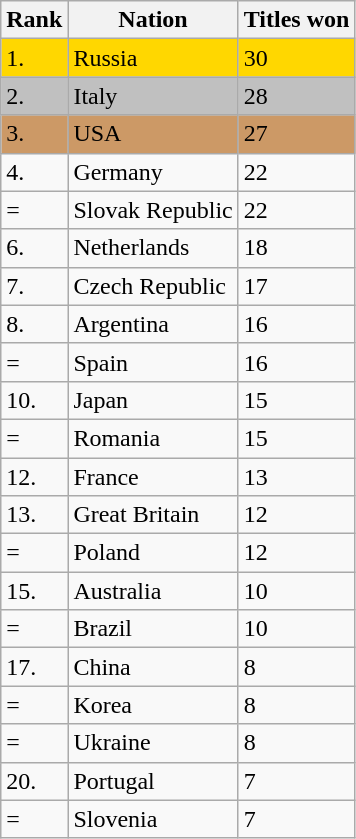<table class="wikitable">
<tr>
<th>Rank</th>
<th>Nation</th>
<th>Titles won</th>
</tr>
<tr bgcolor="gold">
<td>1.</td>
<td> Russia</td>
<td>30</td>
</tr>
<tr bgcolor="silver">
<td>2.</td>
<td> Italy</td>
<td>28</td>
</tr>
<tr bgcolor="#cc9966">
<td>3.</td>
<td> USA</td>
<td>27</td>
</tr>
<tr>
<td>4.</td>
<td> Germany</td>
<td>22</td>
</tr>
<tr>
<td>=</td>
<td> Slovak Republic</td>
<td>22</td>
</tr>
<tr>
<td>6.</td>
<td> Netherlands</td>
<td>18</td>
</tr>
<tr>
<td>7.</td>
<td> Czech Republic</td>
<td>17</td>
</tr>
<tr>
<td>8.</td>
<td> Argentina</td>
<td>16</td>
</tr>
<tr>
<td>=</td>
<td> Spain</td>
<td>16</td>
</tr>
<tr>
<td>10.</td>
<td> Japan</td>
<td>15</td>
</tr>
<tr>
<td>=</td>
<td> Romania</td>
<td>15</td>
</tr>
<tr>
<td>12.</td>
<td> France</td>
<td>13</td>
</tr>
<tr>
<td>13.</td>
<td> Great Britain</td>
<td>12</td>
</tr>
<tr>
<td>=</td>
<td> Poland</td>
<td>12</td>
</tr>
<tr>
<td>15.</td>
<td> Australia</td>
<td>10</td>
</tr>
<tr>
<td>=</td>
<td> Brazil</td>
<td>10</td>
</tr>
<tr>
<td>17.</td>
<td> China</td>
<td>8</td>
</tr>
<tr>
<td>=</td>
<td> Korea</td>
<td>8</td>
</tr>
<tr>
<td>=</td>
<td> Ukraine</td>
<td>8</td>
</tr>
<tr>
<td>20.</td>
<td> Portugal</td>
<td>7</td>
</tr>
<tr>
<td>=</td>
<td> Slovenia</td>
<td>7</td>
</tr>
</table>
